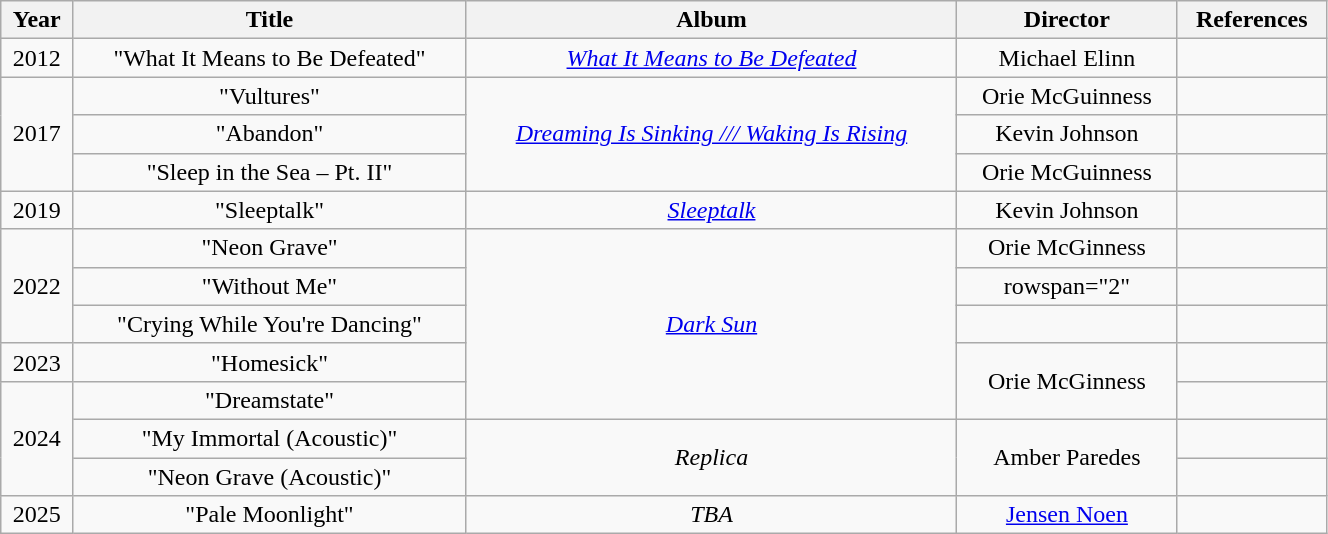<table class="wikitable" style="width:70%; text-align:center;">
<tr>
<th>Year</th>
<th>Title</th>
<th>Album</th>
<th>Director</th>
<th>References</th>
</tr>
<tr>
<td>2012</td>
<td>"What It Means to Be Defeated"</td>
<td><em><a href='#'>What It Means to Be Defeated</a></em></td>
<td>Michael Elinn</td>
<td></td>
</tr>
<tr>
<td rowspan="3">2017</td>
<td>"Vultures"</td>
<td rowspan="3"><em><a href='#'>Dreaming Is Sinking /// Waking Is Rising</a></em></td>
<td>Orie McGuinness</td>
<td></td>
</tr>
<tr>
<td>"Abandon"</td>
<td>Kevin Johnson</td>
<td></td>
</tr>
<tr>
<td>"Sleep in the Sea – Pt. II"</td>
<td>Orie McGuinness</td>
<td></td>
</tr>
<tr>
<td>2019</td>
<td>"Sleeptalk"</td>
<td><em><a href='#'>Sleeptalk</a></em></td>
<td>Kevin Johnson</td>
<td></td>
</tr>
<tr>
<td rowspan="3">2022</td>
<td>"Neon Grave"</td>
<td rowspan="5"><em><a href='#'>Dark Sun</a></em></td>
<td>Orie McGinness</td>
<td></td>
</tr>
<tr>
<td>"Without Me"</td>
<td>rowspan="2" </td>
<td></td>
</tr>
<tr>
<td>"Crying While You're Dancing"</td>
<td></td>
</tr>
<tr>
<td>2023</td>
<td>"Homesick"</td>
<td rowspan="2">Orie McGinness</td>
<td></td>
</tr>
<tr>
<td rowspan="3">2024</td>
<td>"Dreamstate"</td>
<td></td>
</tr>
<tr>
<td>"My Immortal (Acoustic)"</td>
<td rowspan="2"><em>Replica</em></td>
<td rowspan="2">Amber Paredes</td>
<td></td>
</tr>
<tr>
<td>"Neon Grave (Acoustic)"</td>
<td></td>
</tr>
<tr>
<td>2025</td>
<td>"Pale Moonlight"</td>
<td><em>TBA</em></td>
<td><a href='#'>Jensen Noen</a></td>
<td></td>
</tr>
</table>
